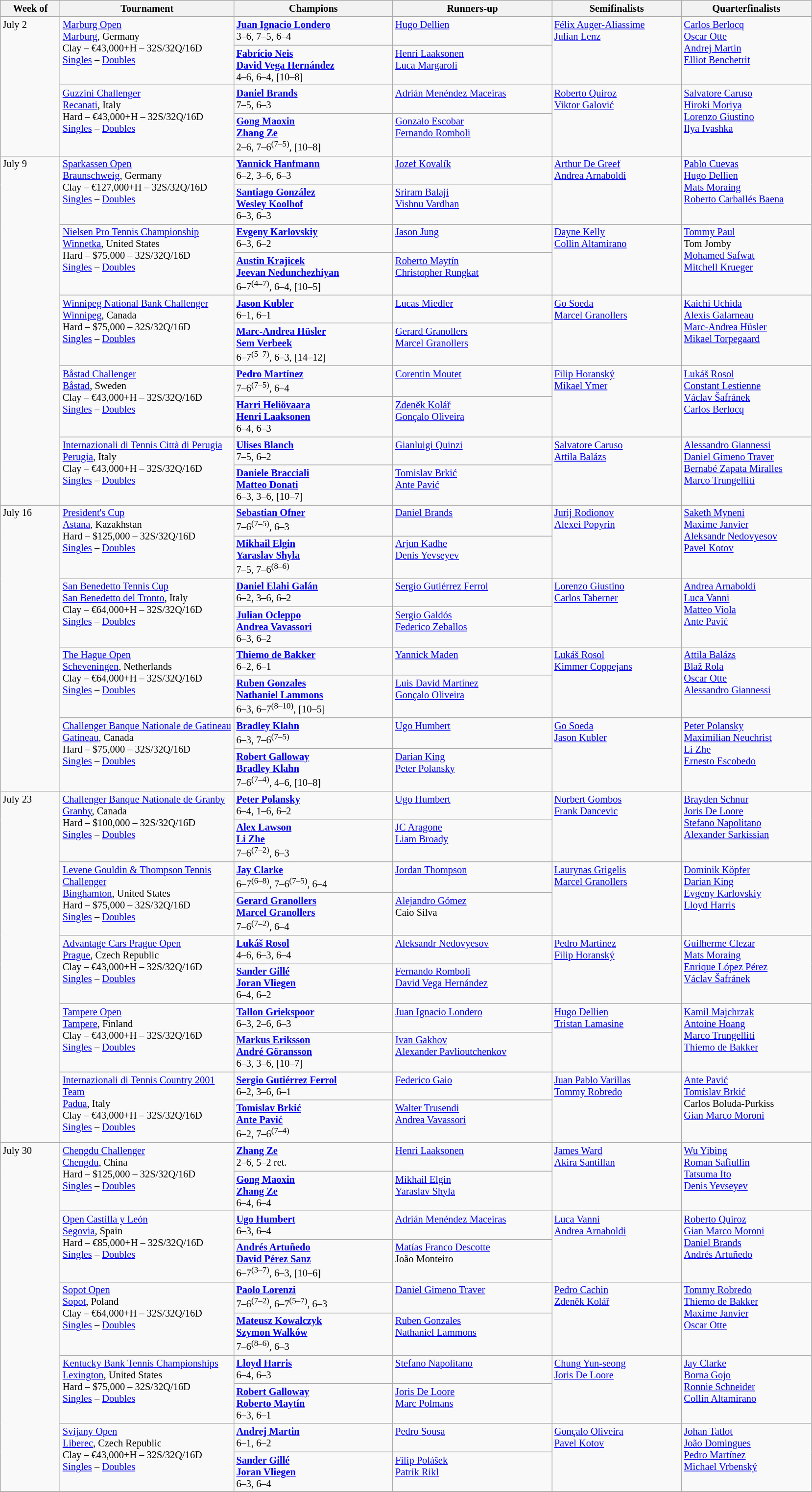<table class="wikitable" style="font-size:85%;">
<tr>
<th width="75">Week of</th>
<th width="230">Tournament</th>
<th width="210">Champions</th>
<th width="210">Runners-up</th>
<th width="170">Semifinalists</th>
<th width="170">Quarterfinalists</th>
</tr>
<tr>
</tr>
<tr valign=top>
<td rowspan=4>July 2</td>
<td rowspan=2><a href='#'>Marburg Open</a><br><a href='#'>Marburg</a>, Germany <br> Clay – €43,000+H – 32S/32Q/16D<br><a href='#'>Singles</a> – <a href='#'>Doubles</a></td>
<td> <strong><a href='#'>Juan Ignacio Londero</a></strong><br>3–6, 7–5, 6–4</td>
<td> <a href='#'>Hugo Dellien</a></td>
<td rowspan=2> <a href='#'>Félix Auger-Aliassime</a> <br>  <a href='#'>Julian Lenz</a></td>
<td rowspan=2> <a href='#'>Carlos Berlocq</a> <br> <a href='#'>Oscar Otte</a> <br> <a href='#'>Andrej Martin</a> <br>  <a href='#'>Elliot Benchetrit</a></td>
</tr>
<tr valign=top>
<td> <strong><a href='#'>Fabrício Neis</a></strong><br> <strong><a href='#'>David Vega Hernández</a></strong><br>4–6, 6–4, [10–8]</td>
<td> <a href='#'>Henri Laaksonen</a><br> <a href='#'>Luca Margaroli</a></td>
</tr>
<tr valign=top>
<td rowspan=2><a href='#'>Guzzini Challenger</a><br><a href='#'>Recanati</a>, Italy <br> Hard – €43,000+H – 32S/32Q/16D<br><a href='#'>Singles</a> – <a href='#'>Doubles</a></td>
<td> <strong><a href='#'>Daniel Brands</a></strong><br>7–5, 6–3</td>
<td> <a href='#'>Adrián Menéndez Maceiras</a></td>
<td rowspan=2> <a href='#'>Roberto Quiroz</a> <br>  <a href='#'>Viktor Galović</a></td>
<td rowspan=2> <a href='#'>Salvatore Caruso</a> <br> <a href='#'>Hiroki Moriya</a> <br> <a href='#'>Lorenzo Giustino</a> <br>  <a href='#'>Ilya Ivashka</a></td>
</tr>
<tr valign=top>
<td> <strong><a href='#'>Gong Maoxin</a></strong><br> <strong><a href='#'>Zhang Ze</a></strong><br>2–6, 7–6<sup>(7–5)</sup>, [10–8]</td>
<td> <a href='#'>Gonzalo Escobar</a><br> <a href='#'>Fernando Romboli</a></td>
</tr>
<tr valign=top>
<td rowspan=10>July 9</td>
<td rowspan=2><a href='#'>Sparkassen Open</a><br><a href='#'>Braunschweig</a>, Germany <br> Clay – €127,000+H – 32S/32Q/16D<br><a href='#'>Singles</a> – <a href='#'>Doubles</a></td>
<td> <strong><a href='#'>Yannick Hanfmann</a></strong><br>6–2, 3–6, 6–3</td>
<td> <a href='#'>Jozef Kovalík</a></td>
<td rowspan=2> <a href='#'>Arthur De Greef</a> <br>  <a href='#'>Andrea Arnaboldi</a></td>
<td rowspan=2> <a href='#'>Pablo Cuevas</a> <br> <a href='#'>Hugo Dellien</a> <br> <a href='#'>Mats Moraing</a> <br>  <a href='#'>Roberto Carballés Baena</a></td>
</tr>
<tr valign=top>
<td> <strong><a href='#'>Santiago González</a></strong><br> <strong><a href='#'>Wesley Koolhof</a></strong><br>6–3, 6–3</td>
<td> <a href='#'>Sriram Balaji</a><br> <a href='#'>Vishnu Vardhan</a></td>
</tr>
<tr valign=top>
<td rowspan=2><a href='#'>Nielsen Pro Tennis Championship</a><br><a href='#'>Winnetka</a>, United States <br> Hard – $75,000 – 32S/32Q/16D<br><a href='#'>Singles</a> – <a href='#'>Doubles</a></td>
<td> <strong><a href='#'>Evgeny Karlovskiy</a></strong><br>6–3, 6–2</td>
<td> <a href='#'>Jason Jung</a></td>
<td rowspan=2> <a href='#'>Dayne Kelly</a> <br>  <a href='#'>Collin Altamirano</a></td>
<td rowspan=2> <a href='#'>Tommy Paul</a> <br> Tom Jomby <br> <a href='#'>Mohamed Safwat</a> <br>  <a href='#'>Mitchell Krueger</a></td>
</tr>
<tr valign=top>
<td> <strong><a href='#'>Austin Krajicek</a></strong><br> <strong><a href='#'>Jeevan Nedunchezhiyan</a></strong><br>6–7<sup>(4–7)</sup>, 6–4, [10–5]</td>
<td> <a href='#'>Roberto Maytín</a><br> <a href='#'>Christopher Rungkat</a></td>
</tr>
<tr valign=top>
<td rowspan=2><a href='#'>Winnipeg National Bank Challenger</a><br><a href='#'>Winnipeg</a>, Canada <br> Hard – $75,000 – 32S/32Q/16D<br><a href='#'>Singles</a> – <a href='#'>Doubles</a></td>
<td> <strong><a href='#'>Jason Kubler</a></strong><br>6–1, 6–1</td>
<td> <a href='#'>Lucas Miedler</a></td>
<td rowspan=2> <a href='#'>Go Soeda</a> <br>  <a href='#'>Marcel Granollers</a></td>
<td rowspan=2> <a href='#'>Kaichi Uchida</a> <br> <a href='#'>Alexis Galarneau</a> <br> <a href='#'>Marc-Andrea Hüsler</a> <br>  <a href='#'>Mikael Torpegaard</a></td>
</tr>
<tr valign=top>
<td> <strong><a href='#'>Marc-Andrea Hüsler</a></strong><br> <strong><a href='#'>Sem Verbeek</a></strong><br>6–7<sup>(5–7)</sup>, 6–3, [14–12]</td>
<td> <a href='#'>Gerard Granollers</a><br> <a href='#'>Marcel Granollers</a></td>
</tr>
<tr valign=top>
<td rowspan=2><a href='#'>Båstad Challenger</a><br><a href='#'>Båstad</a>, Sweden <br> Clay – €43,000+H – 32S/32Q/16D<br><a href='#'>Singles</a> – <a href='#'>Doubles</a></td>
<td> <strong><a href='#'>Pedro Martínez</a></strong><br>7–6<sup>(7–5)</sup>, 6–4</td>
<td> <a href='#'>Corentin Moutet</a></td>
<td rowspan=2> <a href='#'>Filip Horanský</a> <br>  <a href='#'>Mikael Ymer</a></td>
<td rowspan=2> <a href='#'>Lukáš Rosol</a> <br> <a href='#'>Constant Lestienne</a> <br> <a href='#'>Václav Šafránek</a> <br>  <a href='#'>Carlos Berlocq</a></td>
</tr>
<tr valign=top>
<td> <strong><a href='#'>Harri Heliövaara</a></strong><br> <strong><a href='#'>Henri Laaksonen</a></strong><br>6–4, 6–3</td>
<td> <a href='#'>Zdeněk Kolář</a><br> <a href='#'>Gonçalo Oliveira</a></td>
</tr>
<tr valign=top>
<td rowspan=2><a href='#'>Internazionali di Tennis Città di Perugia</a><br><a href='#'>Perugia</a>, Italy <br> Clay – €43,000+H – 32S/32Q/16D<br><a href='#'>Singles</a> – <a href='#'>Doubles</a></td>
<td> <strong><a href='#'>Ulises Blanch</a></strong><br>7–5, 6–2</td>
<td> <a href='#'>Gianluigi Quinzi</a></td>
<td rowspan=2> <a href='#'>Salvatore Caruso</a> <br>  <a href='#'>Attila Balázs</a></td>
<td rowspan=2> <a href='#'>Alessandro Giannessi</a> <br> <a href='#'>Daniel Gimeno Traver</a> <br> <a href='#'>Bernabé Zapata Miralles</a> <br>  <a href='#'>Marco Trungelliti</a></td>
</tr>
<tr valign=top>
<td> <strong><a href='#'>Daniele Bracciali</a></strong><br> <strong><a href='#'>Matteo Donati</a></strong><br>6–3, 3–6, [10–7]</td>
<td> <a href='#'>Tomislav Brkić</a><br> <a href='#'>Ante Pavić</a></td>
</tr>
<tr valign=top>
<td rowspan=8>July 16</td>
<td rowspan=2><a href='#'>President's Cup</a><br><a href='#'>Astana</a>, Kazakhstan <br> Hard – $125,000 – 32S/32Q/16D<br><a href='#'>Singles</a> – <a href='#'>Doubles</a></td>
<td> <strong><a href='#'>Sebastian Ofner</a></strong><br>7–6<sup>(7–5)</sup>, 6–3</td>
<td> <a href='#'>Daniel Brands</a></td>
<td rowspan=2> <a href='#'>Jurij Rodionov</a> <br>  <a href='#'>Alexei Popyrin</a></td>
<td rowspan=2> <a href='#'>Saketh Myneni</a> <br> <a href='#'>Maxime Janvier</a> <br> <a href='#'>Aleksandr Nedovyesov</a> <br>  <a href='#'>Pavel Kotov</a></td>
</tr>
<tr valign=top>
<td> <strong><a href='#'>Mikhail Elgin</a></strong><br> <strong><a href='#'>Yaraslav Shyla</a></strong><br>7–5, 7–6<sup>(8–6)</sup></td>
<td> <a href='#'>Arjun Kadhe</a><br> <a href='#'>Denis Yevseyev</a></td>
</tr>
<tr valign=top>
<td rowspan=2><a href='#'>San Benedetto Tennis Cup</a><br><a href='#'>San Benedetto del Tronto</a>, Italy <br> Clay – €64,000+H – 32S/32Q/16D<br><a href='#'>Singles</a> – <a href='#'>Doubles</a></td>
<td> <strong><a href='#'>Daniel Elahi Galán</a></strong><br>6–2, 3–6, 6–2</td>
<td> <a href='#'>Sergio Gutiérrez Ferrol</a></td>
<td rowspan=2> <a href='#'>Lorenzo Giustino</a> <br>  <a href='#'>Carlos Taberner</a></td>
<td rowspan=2> <a href='#'>Andrea Arnaboldi</a> <br> <a href='#'>Luca Vanni</a> <br> <a href='#'>Matteo Viola</a> <br>  <a href='#'>Ante Pavić</a></td>
</tr>
<tr valign=top>
<td> <strong><a href='#'>Julian Ocleppo</a></strong><br> <strong><a href='#'>Andrea Vavassori</a></strong><br>6–3, 6–2</td>
<td> <a href='#'>Sergio Galdós</a><br> <a href='#'>Federico Zeballos</a></td>
</tr>
<tr valign=top>
<td rowspan=2><a href='#'>The Hague Open</a><br><a href='#'>Scheveningen</a>, Netherlands <br> Clay – €64,000+H – 32S/32Q/16D<br><a href='#'>Singles</a> – <a href='#'>Doubles</a></td>
<td> <strong><a href='#'>Thiemo de Bakker</a></strong><br>6–2, 6–1</td>
<td> <a href='#'>Yannick Maden</a></td>
<td rowspan=2> <a href='#'>Lukáš Rosol</a> <br>  <a href='#'>Kimmer Coppejans</a></td>
<td rowspan=2> <a href='#'>Attila Balázs</a> <br> <a href='#'>Blaž Rola</a> <br> <a href='#'>Oscar Otte</a> <br>  <a href='#'>Alessandro Giannessi</a></td>
</tr>
<tr valign=top>
<td> <strong><a href='#'>Ruben Gonzales</a></strong><br> <strong><a href='#'>Nathaniel Lammons</a></strong><br>6–3, 6–7<sup>(8–10)</sup>, [10–5]</td>
<td> <a href='#'>Luis David Martínez</a><br> <a href='#'>Gonçalo Oliveira</a></td>
</tr>
<tr valign=top>
<td rowspan=2><a href='#'>Challenger Banque Nationale de Gatineau</a><br><a href='#'>Gatineau</a>, Canada <br> Hard – $75,000 – 32S/32Q/16D<br><a href='#'>Singles</a> – <a href='#'>Doubles</a></td>
<td> <strong><a href='#'>Bradley Klahn</a></strong><br>6–3, 7–6<sup>(7–5)</sup></td>
<td> <a href='#'>Ugo Humbert</a></td>
<td rowspan=2> <a href='#'>Go Soeda</a> <br>  <a href='#'>Jason Kubler</a></td>
<td rowspan=2> <a href='#'>Peter Polansky</a> <br> <a href='#'>Maximilian Neuchrist</a> <br> <a href='#'>Li Zhe</a> <br>  <a href='#'>Ernesto Escobedo</a></td>
</tr>
<tr valign=top>
<td> <strong><a href='#'>Robert Galloway</a></strong><br> <strong><a href='#'>Bradley Klahn</a></strong><br>7–6<sup>(7–4)</sup>, 4–6, [10–8]</td>
<td> <a href='#'>Darian King</a><br> <a href='#'>Peter Polansky</a></td>
</tr>
<tr valign=top>
<td rowspan=10>July 23</td>
<td rowspan=2><a href='#'>Challenger Banque Nationale de Granby</a><br><a href='#'>Granby</a>, Canada <br> Hard – $100,000 – 32S/32Q/16D<br><a href='#'>Singles</a> – <a href='#'>Doubles</a></td>
<td> <strong><a href='#'>Peter Polansky</a></strong><br>6–4, 1–6, 6–2</td>
<td> <a href='#'>Ugo Humbert</a></td>
<td rowspan=2> <a href='#'>Norbert Gombos</a> <br>  <a href='#'>Frank Dancevic</a></td>
<td rowspan=2> <a href='#'>Brayden Schnur</a> <br> <a href='#'>Joris De Loore</a> <br> <a href='#'>Stefano Napolitano</a> <br>  <a href='#'>Alexander Sarkissian</a></td>
</tr>
<tr valign=top>
<td> <strong><a href='#'>Alex Lawson</a></strong><br> <strong><a href='#'>Li Zhe</a></strong><br>7–6<sup>(7–2)</sup>, 6–3</td>
<td> <a href='#'>JC Aragone</a><br> <a href='#'>Liam Broady</a></td>
</tr>
<tr valign=top>
<td rowspan=2><a href='#'>Levene Gouldin & Thompson Tennis Challenger</a><br><a href='#'>Binghamton</a>, United States <br> Hard – $75,000 – 32S/32Q/16D<br><a href='#'>Singles</a> – <a href='#'>Doubles</a></td>
<td> <strong><a href='#'>Jay Clarke</a></strong><br>6–7<sup>(6–8)</sup>, 7–6<sup>(7–5)</sup>, 6–4</td>
<td> <a href='#'>Jordan Thompson</a></td>
<td rowspan=2> <a href='#'>Laurynas Grigelis</a> <br>  <a href='#'>Marcel Granollers</a></td>
<td rowspan=2> <a href='#'>Dominik Köpfer</a> <br> <a href='#'>Darian King</a> <br> <a href='#'>Evgeny Karlovskiy</a> <br>  <a href='#'>Lloyd Harris</a></td>
</tr>
<tr valign=top>
<td> <strong><a href='#'>Gerard Granollers</a></strong><br> <strong><a href='#'>Marcel Granollers</a></strong><br>7–6<sup>(7–2)</sup>, 6–4</td>
<td> <a href='#'>Alejandro Gómez</a><br> Caio Silva</td>
</tr>
<tr valign=top>
<td rowspan=2><a href='#'>Advantage Cars Prague Open</a><br><a href='#'>Prague</a>, Czech Republic <br> Clay – €43,000+H – 32S/32Q/16D<br><a href='#'>Singles</a> – <a href='#'>Doubles</a></td>
<td> <strong><a href='#'>Lukáš Rosol</a></strong><br>4–6, 6–3, 6–4</td>
<td> <a href='#'>Aleksandr Nedovyesov</a></td>
<td rowspan=2> <a href='#'>Pedro Martínez</a> <br>  <a href='#'>Filip Horanský</a></td>
<td rowspan=2> <a href='#'>Guilherme Clezar</a> <br> <a href='#'>Mats Moraing</a> <br>  <a href='#'>Enrique López Pérez</a> <br>  <a href='#'>Václav Šafránek</a></td>
</tr>
<tr valign=top>
<td> <strong><a href='#'>Sander Gillé</a></strong><br> <strong><a href='#'>Joran Vliegen</a></strong><br>6–4, 6–2</td>
<td> <a href='#'>Fernando Romboli</a><br> <a href='#'>David Vega Hernández</a></td>
</tr>
<tr valign=top>
<td rowspan=2><a href='#'>Tampere Open</a><br><a href='#'>Tampere</a>, Finland <br> Clay – €43,000+H – 32S/32Q/16D<br><a href='#'>Singles</a> – <a href='#'>Doubles</a></td>
<td> <strong><a href='#'>Tallon Griekspoor</a></strong><br>6–3, 2–6, 6–3</td>
<td> <a href='#'>Juan Ignacio Londero</a></td>
<td rowspan=2> <a href='#'>Hugo Dellien</a> <br>  <a href='#'>Tristan Lamasine</a></td>
<td rowspan=2> <a href='#'>Kamil Majchrzak</a> <br> <a href='#'>Antoine Hoang</a> <br> <a href='#'>Marco Trungelliti</a> <br>  <a href='#'>Thiemo de Bakker</a></td>
</tr>
<tr valign=top>
<td> <strong><a href='#'>Markus Eriksson</a></strong><br> <strong><a href='#'>André Göransson</a></strong><br>6–3, 3–6, [10–7]</td>
<td> <a href='#'>Ivan Gakhov</a><br> <a href='#'>Alexander Pavlioutchenkov</a></td>
</tr>
<tr valign=top>
<td rowspan=2><a href='#'>Internazionali di Tennis Country 2001 Team</a><br><a href='#'>Padua</a>, Italy <br> Clay – €43,000+H – 32S/32Q/16D<br><a href='#'>Singles</a> – <a href='#'>Doubles</a></td>
<td> <strong><a href='#'>Sergio Gutiérrez Ferrol</a></strong><br>6–2, 3–6, 6–1</td>
<td> <a href='#'>Federico Gaio</a></td>
<td rowspan=2> <a href='#'>Juan Pablo Varillas</a> <br>  <a href='#'>Tommy Robredo</a></td>
<td rowspan=2> <a href='#'>Ante Pavić</a> <br> <a href='#'>Tomislav Brkić</a> <br> Carlos Boluda-Purkiss <br>  <a href='#'>Gian Marco Moroni</a></td>
</tr>
<tr valign=top>
<td> <strong><a href='#'>Tomislav Brkić</a></strong><br> <strong><a href='#'>Ante Pavić</a></strong><br>6–2, 7–6<sup>(7–4)</sup></td>
<td> <a href='#'>Walter Trusendi</a><br> <a href='#'>Andrea Vavassori</a></td>
</tr>
<tr valign=top>
<td rowspan=10>July 30</td>
<td rowspan=2><a href='#'>Chengdu Challenger</a><br><a href='#'>Chengdu</a>, China <br> Hard – $125,000 – 32S/32Q/16D<br><a href='#'>Singles</a> – <a href='#'>Doubles</a></td>
<td> <strong><a href='#'>Zhang Ze</a></strong><br>2–6, 5–2 ret.</td>
<td> <a href='#'>Henri Laaksonen</a></td>
<td rowspan=2> <a href='#'>James Ward</a> <br>  <a href='#'>Akira Santillan</a></td>
<td rowspan=2> <a href='#'>Wu Yibing</a> <br> <a href='#'>Roman Safiullin</a> <br> <a href='#'>Tatsuma Ito</a> <br>  <a href='#'>Denis Yevseyev</a></td>
</tr>
<tr valign=top>
<td> <strong><a href='#'>Gong Maoxin</a></strong><br> <strong><a href='#'>Zhang Ze</a></strong><br>6–4, 6–4</td>
<td> <a href='#'>Mikhail Elgin</a><br> <a href='#'>Yaraslav Shyla</a></td>
</tr>
<tr valign=top>
<td rowspan=2><a href='#'>Open Castilla y León</a><br><a href='#'>Segovia</a>, Spain <br> Hard – €85,000+H – 32S/32Q/16D<br><a href='#'>Singles</a> – <a href='#'>Doubles</a></td>
<td> <strong><a href='#'>Ugo Humbert</a></strong><br>6–3, 6–4</td>
<td> <a href='#'>Adrián Menéndez Maceiras</a></td>
<td rowspan=2> <a href='#'>Luca Vanni</a> <br>  <a href='#'>Andrea Arnaboldi</a></td>
<td rowspan=2> <a href='#'>Roberto Quiroz</a> <br> <a href='#'>Gian Marco Moroni</a> <br> <a href='#'>Daniel Brands</a> <br>  <a href='#'>Andrés Artuñedo</a></td>
</tr>
<tr valign=top>
<td> <strong><a href='#'>Andrés Artuñedo</a></strong><br> <strong><a href='#'>David Pérez Sanz</a></strong><br>6–7<sup>(3–7)</sup>, 6–3, [10–6]</td>
<td> <a href='#'>Matías Franco Descotte</a><br> João Monteiro</td>
</tr>
<tr valign=top>
<td rowspan=2><a href='#'>Sopot Open</a><br><a href='#'>Sopot</a>, Poland <br> Clay – €64,000+H – 32S/32Q/16D<br><a href='#'>Singles</a> – <a href='#'>Doubles</a></td>
<td> <strong><a href='#'>Paolo Lorenzi</a></strong><br>7–6<sup>(7–2)</sup>, 6–7<sup>(5–7)</sup>, 6–3</td>
<td> <a href='#'>Daniel Gimeno Traver</a></td>
<td rowspan=2> <a href='#'>Pedro Cachin</a> <br>  <a href='#'>Zdeněk Kolář</a></td>
<td rowspan=2> <a href='#'>Tommy Robredo</a> <br> <a href='#'>Thiemo de Bakker</a> <br> <a href='#'>Maxime Janvier</a> <br>  <a href='#'>Oscar Otte</a></td>
</tr>
<tr valign=top>
<td> <strong><a href='#'>Mateusz Kowalczyk</a></strong><br> <strong><a href='#'>Szymon Walków</a></strong><br>7–6<sup>(8–6)</sup>, 6–3</td>
<td> <a href='#'>Ruben Gonzales</a><br> <a href='#'>Nathaniel Lammons</a></td>
</tr>
<tr valign=top>
<td rowspan=2><a href='#'>Kentucky Bank Tennis Championships</a><br><a href='#'>Lexington</a>, United States <br> Hard – $75,000 – 32S/32Q/16D<br><a href='#'>Singles</a> – <a href='#'>Doubles</a></td>
<td> <strong><a href='#'>Lloyd Harris</a></strong><br>6–4, 6–3</td>
<td> <a href='#'>Stefano Napolitano</a></td>
<td rowspan=2> <a href='#'>Chung Yun-seong</a> <br>  <a href='#'>Joris De Loore</a></td>
<td rowspan=2> <a href='#'>Jay Clarke</a> <br> <a href='#'>Borna Gojo</a> <br> <a href='#'>Ronnie Schneider</a> <br>  <a href='#'>Collin Altamirano</a></td>
</tr>
<tr valign=top>
<td> <strong><a href='#'>Robert Galloway</a></strong><br> <strong><a href='#'>Roberto Maytín</a></strong><br>6–3, 6–1</td>
<td> <a href='#'>Joris De Loore</a><br> <a href='#'>Marc Polmans</a></td>
</tr>
<tr valign=top>
<td rowspan=2><a href='#'>Svijany Open</a><br><a href='#'>Liberec</a>, Czech Republic <br> Clay – €43,000+H – 32S/32Q/16D<br><a href='#'>Singles</a> – <a href='#'>Doubles</a></td>
<td> <strong><a href='#'>Andrej Martin</a></strong><br>6–1, 6–2</td>
<td> <a href='#'>Pedro Sousa</a></td>
<td rowspan=2> <a href='#'>Gonçalo Oliveira</a> <br>  <a href='#'>Pavel Kotov</a></td>
<td rowspan=2> <a href='#'>Johan Tatlot</a> <br> <a href='#'>João Domingues</a> <br> <a href='#'>Pedro Martínez</a> <br>  <a href='#'>Michael Vrbenský</a></td>
</tr>
<tr valign=top>
<td> <strong><a href='#'>Sander Gillé</a></strong><br> <strong><a href='#'>Joran Vliegen</a></strong><br>6–3, 6–4</td>
<td> <a href='#'>Filip Polášek</a><br> <a href='#'>Patrik Rikl</a></td>
</tr>
<tr valign=top>
</tr>
</table>
